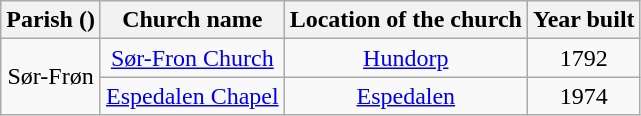<table class="wikitable" style="text-align:center">
<tr>
<th>Parish ()</th>
<th>Church name</th>
<th>Location of the church</th>
<th>Year built</th>
</tr>
<tr>
<td rowspan="2">Sør-Frøn</td>
<td><a href='#'>Sør-Fron Church</a></td>
<td><a href='#'>Hundorp</a></td>
<td>1792</td>
</tr>
<tr>
<td><a href='#'>Espedalen Chapel</a></td>
<td><a href='#'>Espedalen</a></td>
<td>1974</td>
</tr>
</table>
